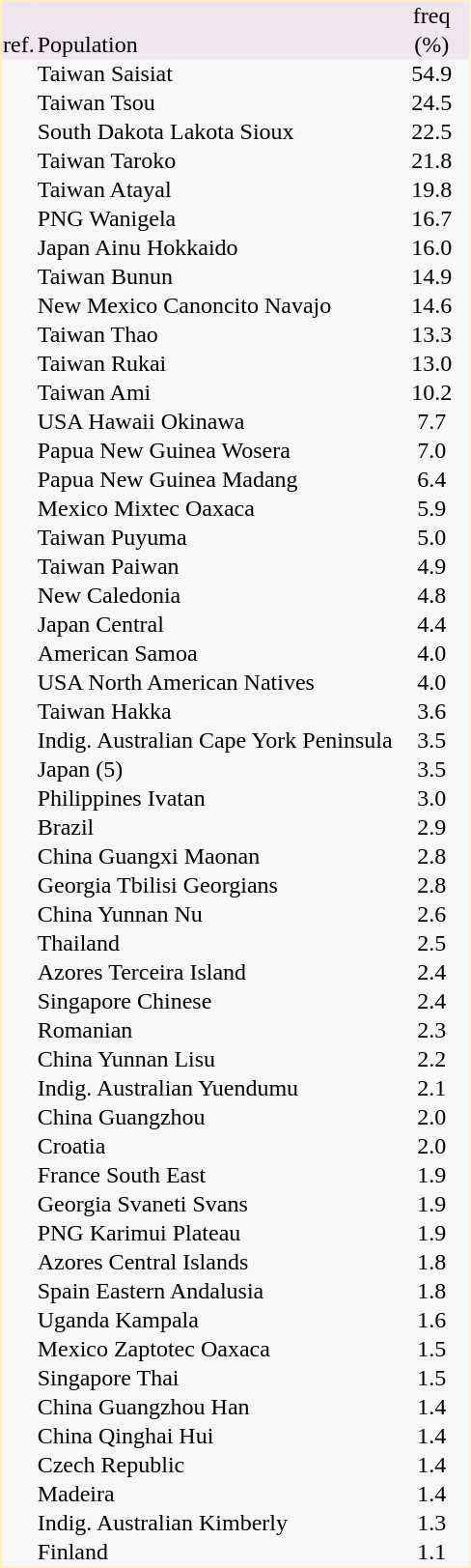<table border="0" cellspacing="0" cellpadding="1" align="left" style="text-align:center; margin-right: 3em;  border:1px #ffeebb solid; background:#f8f6f8; ">
<tr style="background:#efe5ef">
<td></td>
<td></td>
<td>freq</td>
</tr>
<tr style="background:#eee5ef">
<td>ref.</td>
<td align="left">Population</td>
<td style="width:50px">(%)</td>
</tr>
<tr>
<td></td>
<td align="left">Taiwan Saisiat</td>
<td>54.9</td>
</tr>
<tr>
<td></td>
<td align="left">Taiwan Tsou</td>
<td>24.5</td>
</tr>
<tr>
<td></td>
<td align="left">South Dakota Lakota Sioux</td>
<td>22.5</td>
</tr>
<tr>
<td></td>
<td align="left">Taiwan Taroko</td>
<td>21.8</td>
</tr>
<tr>
<td></td>
<td align="left">Taiwan Atayal</td>
<td>19.8</td>
</tr>
<tr>
<td></td>
<td align="left">PNG Wanigela</td>
<td>16.7</td>
</tr>
<tr>
<td></td>
<td align="left">Japan Ainu Hokkaido</td>
<td>16.0</td>
</tr>
<tr>
<td></td>
<td align="left">Taiwan Bunun</td>
<td>14.9</td>
</tr>
<tr>
<td></td>
<td align="left">New Mexico Canoncito Navajo</td>
<td>14.6</td>
</tr>
<tr>
<td></td>
<td align="left">Taiwan Thao</td>
<td>13.3</td>
</tr>
<tr>
<td></td>
<td align="left">Taiwan Rukai</td>
<td>13.0</td>
</tr>
<tr>
<td></td>
<td align="left">Taiwan Ami</td>
<td>10.2</td>
</tr>
<tr>
<td></td>
<td align="left">USA Hawaii Okinawa</td>
<td>7.7</td>
</tr>
<tr>
<td></td>
<td align="left">Papua New Guinea Wosera</td>
<td>7.0</td>
</tr>
<tr>
<td></td>
<td align="left">Papua New Guinea Madang</td>
<td>6.4</td>
</tr>
<tr>
<td></td>
<td align="left">Mexico Mixtec Oaxaca</td>
<td>5.9</td>
</tr>
<tr>
<td></td>
<td align="left">Taiwan Puyuma</td>
<td>5.0</td>
</tr>
<tr>
<td></td>
<td align="left">Taiwan Paiwan</td>
<td>4.9</td>
</tr>
<tr>
<td></td>
<td align="left">New Caledonia</td>
<td>4.8</td>
</tr>
<tr>
<td></td>
<td align="left">Japan Central</td>
<td>4.4</td>
</tr>
<tr>
<td></td>
<td align="left">American Samoa</td>
<td>4.0</td>
</tr>
<tr>
<td></td>
<td align="left">USA North American Natives</td>
<td>4.0</td>
</tr>
<tr>
<td></td>
<td align="left">Taiwan Hakka</td>
<td>3.6</td>
</tr>
<tr>
<td></td>
<td align="left">Indig. Australian Cape York Peninsula</td>
<td>3.5</td>
</tr>
<tr>
<td></td>
<td align="left">Japan (5)</td>
<td>3.5</td>
</tr>
<tr>
<td></td>
<td align="left">Philippines Ivatan</td>
<td>3.0</td>
</tr>
<tr>
<td></td>
<td align="left">Brazil</td>
<td>2.9</td>
</tr>
<tr>
<td></td>
<td align="left">China Guangxi Maonan</td>
<td>2.8</td>
</tr>
<tr>
<td></td>
<td align="left">Georgia Tbilisi Georgians</td>
<td>2.8</td>
</tr>
<tr>
<td></td>
<td align="left">China Yunnan Nu</td>
<td>2.6</td>
</tr>
<tr>
<td></td>
<td align="left">Thailand</td>
<td>2.5</td>
</tr>
<tr>
<td></td>
<td align="left">Azores Terceira Island</td>
<td>2.4</td>
</tr>
<tr>
<td></td>
<td align="left">Singapore Chinese</td>
<td>2.4</td>
</tr>
<tr>
<td></td>
<td align="left">Romanian</td>
<td>2.3</td>
</tr>
<tr>
<td></td>
<td align="left">China Yunnan Lisu</td>
<td>2.2</td>
</tr>
<tr>
<td></td>
<td align="left">Indig. Australian Yuendumu</td>
<td>2.1</td>
</tr>
<tr>
<td></td>
<td align="left">China Guangzhou</td>
<td>2.0</td>
</tr>
<tr>
<td></td>
<td align="left">Croatia</td>
<td>2.0</td>
</tr>
<tr>
<td></td>
<td align="left">France South East</td>
<td>1.9</td>
</tr>
<tr>
<td></td>
<td align="left">Georgia Svaneti Svans</td>
<td>1.9</td>
</tr>
<tr>
<td></td>
<td align="left">PNG Karimui Plateau</td>
<td>1.9</td>
</tr>
<tr>
<td></td>
<td align="left">Azores Central Islands</td>
<td>1.8</td>
</tr>
<tr>
<td></td>
<td align="left">Spain Eastern Andalusia</td>
<td>1.8</td>
</tr>
<tr>
<td></td>
<td align="left">Uganda Kampala</td>
<td>1.6</td>
</tr>
<tr>
<td></td>
<td align="left">Mexico Zaptotec Oaxaca</td>
<td>1.5</td>
</tr>
<tr>
<td></td>
<td align="left">Singapore Thai</td>
<td>1.5</td>
</tr>
<tr>
<td></td>
<td align="left">China Guangzhou Han</td>
<td>1.4</td>
</tr>
<tr>
<td></td>
<td align="left">China Qinghai Hui</td>
<td>1.4</td>
</tr>
<tr>
<td></td>
<td align="left">Czech Republic</td>
<td>1.4</td>
</tr>
<tr>
<td></td>
<td align="left">Madeira</td>
<td>1.4</td>
</tr>
<tr>
<td></td>
<td align="left">Indig. Australian Kimberly</td>
<td>1.3</td>
</tr>
<tr>
<td></td>
<td align="left">Finland</td>
<td>1.1</td>
</tr>
</table>
